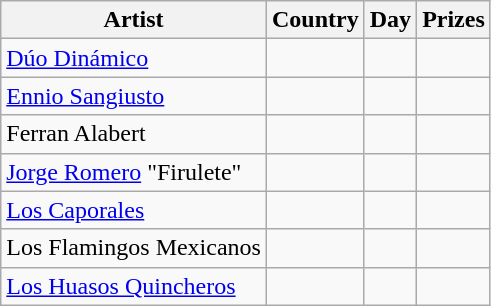<table class="wikitable">
<tr>
<th>Artist</th>
<th>Country</th>
<th>Day</th>
<th>Prizes</th>
</tr>
<tr>
<td><a href='#'>Dúo Dinámico</a></td>
<td></td>
<td></td>
<td></td>
</tr>
<tr>
<td><a href='#'>Ennio Sangiusto</a></td>
<td></td>
<td></td>
<td></td>
</tr>
<tr>
<td>Ferran Alabert</td>
<td></td>
<td></td>
<td></td>
</tr>
<tr>
<td><a href='#'>Jorge Romero</a> "Firulete"</td>
<td></td>
<td></td>
<td></td>
</tr>
<tr>
<td><a href='#'>Los Caporales</a></td>
<td></td>
<td></td>
<td></td>
</tr>
<tr>
<td>Los Flamingos Mexicanos</td>
<td></td>
<td></td>
<td></td>
</tr>
<tr>
<td><a href='#'>Los Huasos Quincheros</a></td>
<td></td>
<td></td>
<td></td>
</tr>
</table>
